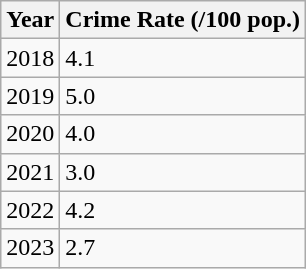<table class="wikitable">
<tr>
<th>Year</th>
<th>Crime Rate (/100 pop.)</th>
</tr>
<tr>
<td>2018</td>
<td>4.1</td>
</tr>
<tr>
<td>2019</td>
<td>5.0</td>
</tr>
<tr>
<td>2020</td>
<td>4.0</td>
</tr>
<tr>
<td>2021</td>
<td>3.0</td>
</tr>
<tr>
<td>2022</td>
<td>4.2</td>
</tr>
<tr>
<td>2023</td>
<td>2.7</td>
</tr>
</table>
